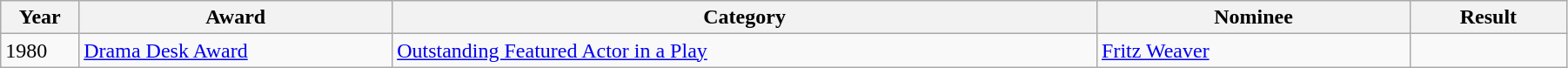<table class="wikitable" style="width:95%;">
<tr>
<th style="width:5%;">Year</th>
<th style="width:20%;">Award</th>
<th style="width:45%;">Category</th>
<th style="width:20%;">Nominee</th>
<th style="width:10%;">Result</th>
</tr>
<tr>
<td>1980</td>
<td><a href='#'>Drama Desk Award</a></td>
<td><a href='#'>Outstanding Featured Actor in a Play</a></td>
<td><a href='#'>Fritz Weaver</a></td>
<td></td>
</tr>
</table>
